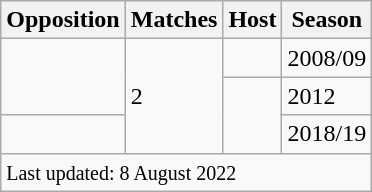<table class="wikitable plainrowheaders sortable">
<tr>
<th scope=col>Opposition</th>
<th scope=col style="text-align:center">Matches</th>
<th scope=col>Host</th>
<th scope=col style="text-align:center">Season</th>
</tr>
<tr>
<td rowspan=2></td>
<td rowspan=3>2</td>
<td></td>
<td>2008/09</td>
</tr>
<tr>
<td rowspan=2></td>
<td>2012</td>
</tr>
<tr>
<td></td>
<td>2018/19</td>
</tr>
<tr class=sortbottom>
<td colspan=5><small>Last updated: 8 August 2022</small></td>
</tr>
</table>
